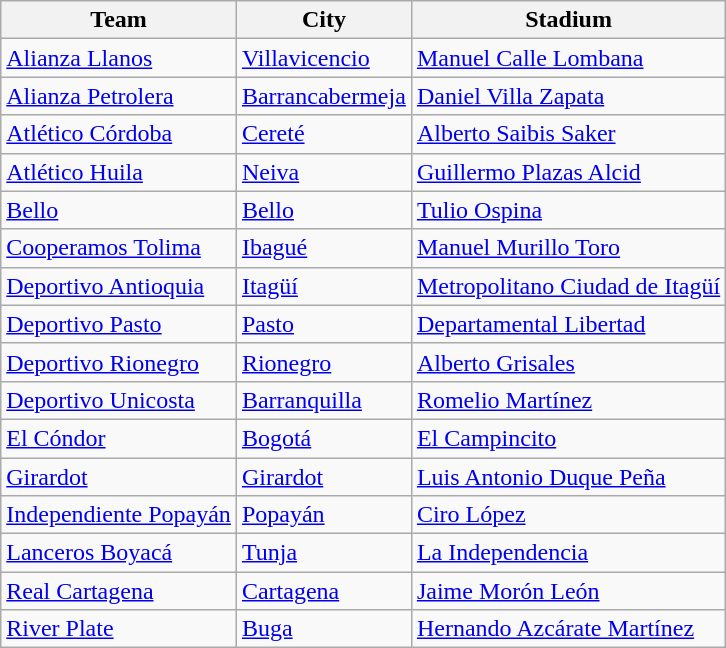<table class="wikitable sortable">
<tr>
<th>Team</th>
<th>City</th>
<th>Stadium</th>
</tr>
<tr>
<td><a href='#'>Alianza Llanos</a></td>
<td><a href='#'>Villavicencio</a></td>
<td><a href='#'>Manuel Calle Lombana</a></td>
</tr>
<tr>
<td><a href='#'>Alianza Petrolera</a></td>
<td><a href='#'>Barrancabermeja</a></td>
<td><a href='#'>Daniel Villa Zapata</a></td>
</tr>
<tr>
<td><a href='#'>Atlético Córdoba</a></td>
<td><a href='#'>Cereté</a></td>
<td><a href='#'>Alberto Saibis Saker</a></td>
</tr>
<tr>
<td><a href='#'>Atlético Huila</a></td>
<td><a href='#'>Neiva</a></td>
<td><a href='#'>Guillermo Plazas Alcid</a></td>
</tr>
<tr>
<td><a href='#'>Bello</a></td>
<td><a href='#'>Bello</a></td>
<td><a href='#'>Tulio Ospina</a></td>
</tr>
<tr>
<td><a href='#'>Cooperamos Tolima</a></td>
<td><a href='#'>Ibagué</a></td>
<td><a href='#'>Manuel Murillo Toro</a></td>
</tr>
<tr>
<td><a href='#'>Deportivo Antioquia</a></td>
<td><a href='#'>Itagüí</a></td>
<td><a href='#'>Metropolitano Ciudad de Itagüí</a></td>
</tr>
<tr>
<td><a href='#'>Deportivo Pasto</a></td>
<td><a href='#'>Pasto</a></td>
<td><a href='#'>Departamental Libertad</a></td>
</tr>
<tr>
<td><a href='#'>Deportivo Rionegro</a></td>
<td><a href='#'>Rionegro</a></td>
<td><a href='#'>Alberto Grisales</a></td>
</tr>
<tr>
<td><a href='#'>Deportivo Unicosta</a></td>
<td><a href='#'>Barranquilla</a></td>
<td><a href='#'>Romelio Martínez</a></td>
</tr>
<tr>
<td><a href='#'>El Cóndor</a></td>
<td><a href='#'>Bogotá</a></td>
<td><a href='#'>El Campincito</a></td>
</tr>
<tr>
<td><a href='#'>Girardot</a></td>
<td><a href='#'>Girardot</a></td>
<td><a href='#'>Luis Antonio Duque Peña</a></td>
</tr>
<tr>
<td><a href='#'>Independiente Popayán</a></td>
<td><a href='#'>Popayán</a></td>
<td><a href='#'>Ciro López</a></td>
</tr>
<tr>
<td><a href='#'>Lanceros Boyacá</a></td>
<td><a href='#'>Tunja</a></td>
<td><a href='#'>La Independencia</a></td>
</tr>
<tr>
<td><a href='#'>Real Cartagena</a></td>
<td><a href='#'>Cartagena</a></td>
<td><a href='#'>Jaime Morón León</a></td>
</tr>
<tr>
<td><a href='#'>River Plate</a></td>
<td><a href='#'>Buga</a></td>
<td><a href='#'>Hernando Azcárate Martínez</a></td>
</tr>
</table>
